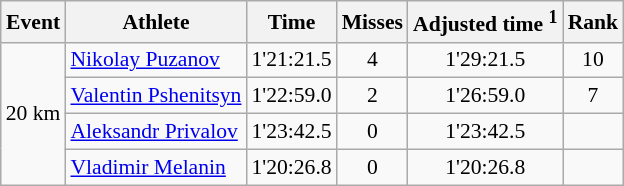<table class="wikitable" style="font-size:90%">
<tr>
<th>Event</th>
<th>Athlete</th>
<th>Time</th>
<th>Misses</th>
<th>Adjusted time <sup>1</sup></th>
<th>Rank</th>
</tr>
<tr>
<td rowspan="4">20 km</td>
<td><a href='#'>Nikolay Puzanov</a></td>
<td align="center">1'21:21.5</td>
<td align="center">4</td>
<td align="center">1'29:21.5</td>
<td align="center">10</td>
</tr>
<tr>
<td><a href='#'>Valentin Pshenitsyn</a></td>
<td align="center">1'22:59.0</td>
<td align="center">2</td>
<td align="center">1'26:59.0</td>
<td align="center">7</td>
</tr>
<tr>
<td><a href='#'>Aleksandr Privalov</a></td>
<td align="center">1'23:42.5</td>
<td align="center">0</td>
<td align="center">1'23:42.5</td>
<td align="center"></td>
</tr>
<tr>
<td><a href='#'>Vladimir Melanin</a></td>
<td align="center">1'20:26.8</td>
<td align="center">0</td>
<td align="center">1'20:26.8</td>
<td align="center"></td>
</tr>
</table>
